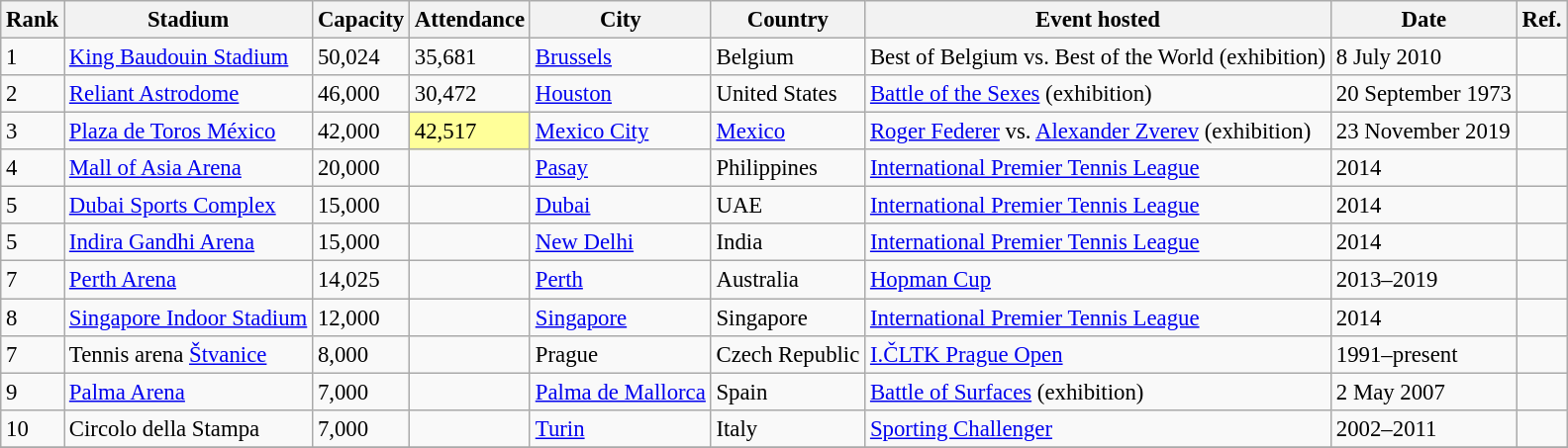<table class="wikitable sortable" style="font-size: 95%;">
<tr>
<th>Rank</th>
<th>Stadium</th>
<th>Capacity</th>
<th>Attendance</th>
<th>City</th>
<th>Country</th>
<th>Event hosted</th>
<th>Date</th>
<th>Ref.</th>
</tr>
<tr>
<td>1</td>
<td><a href='#'>King Baudouin Stadium</a></td>
<td>50,024</td>
<td>35,681</td>
<td><a href='#'>Brussels</a></td>
<td>Belgium</td>
<td>Best of Belgium vs. Best of the World (exhibition)</td>
<td>8 July 2010</td>
<td></td>
</tr>
<tr>
<td>2</td>
<td><a href='#'>Reliant Astrodome</a></td>
<td>46,000</td>
<td>30,472</td>
<td><a href='#'>Houston</a></td>
<td>United States</td>
<td><a href='#'>Battle of the Sexes</a> (exhibition)</td>
<td>20 September 1973</td>
<td></td>
</tr>
<tr>
<td>3</td>
<td><a href='#'>Plaza de Toros México</a></td>
<td>42,000</td>
<td style="background:#ff9;">42,517</td>
<td><a href='#'>Mexico City</a></td>
<td><a href='#'>Mexico</a></td>
<td><a href='#'>Roger Federer</a> vs. <a href='#'>Alexander Zverev</a> (exhibition)</td>
<td>23 November 2019</td>
<td></td>
</tr>
<tr>
<td>4</td>
<td><a href='#'>Mall of Asia Arena</a></td>
<td>20,000</td>
<td></td>
<td><a href='#'>Pasay</a></td>
<td>Philippines</td>
<td><a href='#'>International Premier Tennis League</a></td>
<td>2014</td>
<td></td>
</tr>
<tr>
<td>5</td>
<td><a href='#'>Dubai Sports Complex</a></td>
<td>15,000</td>
<td></td>
<td><a href='#'>Dubai</a></td>
<td>UAE</td>
<td><a href='#'>International Premier Tennis League</a></td>
<td>2014</td>
<td></td>
</tr>
<tr>
<td>5</td>
<td><a href='#'>Indira Gandhi Arena</a></td>
<td>15,000</td>
<td></td>
<td><a href='#'>New Delhi</a></td>
<td>India</td>
<td><a href='#'>International Premier Tennis League</a></td>
<td>2014</td>
<td></td>
</tr>
<tr>
<td>7</td>
<td><a href='#'>Perth Arena</a></td>
<td>14,025</td>
<td></td>
<td><a href='#'>Perth</a></td>
<td>Australia</td>
<td><a href='#'>Hopman Cup</a></td>
<td>2013–2019</td>
<td></td>
</tr>
<tr>
<td>8</td>
<td><a href='#'>Singapore Indoor Stadium</a></td>
<td>12,000</td>
<td></td>
<td><a href='#'>Singapore</a></td>
<td>Singapore</td>
<td><a href='#'>International Premier Tennis League</a></td>
<td>2014</td>
<td></td>
</tr>
<tr>
<td>7</td>
<td>Tennis arena <a href='#'>Štvanice</a></td>
<td>8,000</td>
<td></td>
<td>Prague</td>
<td>Czech Republic</td>
<td><a href='#'>I.ČLTK Prague Open</a></td>
<td>1991–present</td>
<td></td>
</tr>
<tr>
<td>9</td>
<td><a href='#'>Palma Arena</a></td>
<td>7,000</td>
<td></td>
<td><a href='#'>Palma de Mallorca</a></td>
<td>Spain</td>
<td><a href='#'>Battle of Surfaces</a> (exhibition)</td>
<td>2 May 2007</td>
<td></td>
</tr>
<tr>
<td>10</td>
<td>Circolo della Stampa</td>
<td>7,000</td>
<td></td>
<td><a href='#'>Turin</a></td>
<td>Italy</td>
<td><a href='#'>Sporting Challenger</a></td>
<td>2002–2011</td>
<td></td>
</tr>
<tr>
</tr>
</table>
